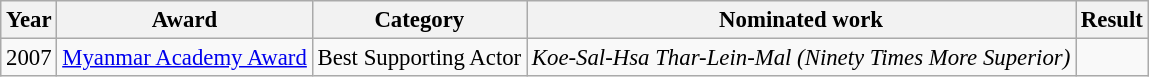<table class="wikitable" style="font-size: 95%">
<tr>
<th>Year</th>
<th>Award</th>
<th>Category</th>
<th>Nominated work</th>
<th>Result</th>
</tr>
<tr>
<td>2007</td>
<td><a href='#'>Myanmar Academy Award</a></td>
<td>Best Supporting Actor</td>
<td><em>Koe-Sal-Hsa Thar-Lein-Mal (Ninety Times More Superior)</em></td>
<td></td>
</tr>
</table>
